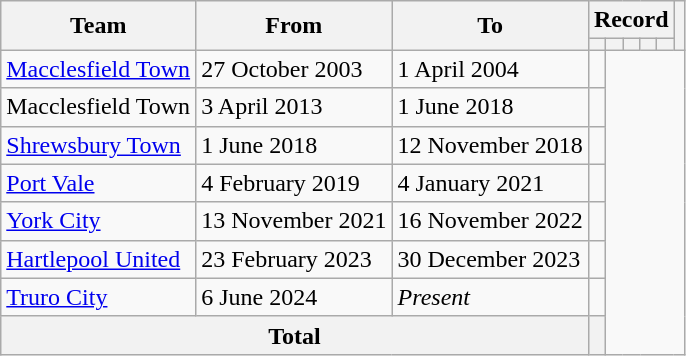<table class="wikitable" style="text-align: center;">
<tr>
<th rowspan="2">Team</th>
<th rowspan="2">From</th>
<th rowspan="2">To</th>
<th colspan="5">Record</th>
<th rowspan="2"></th>
</tr>
<tr>
<th></th>
<th></th>
<th></th>
<th></th>
<th></th>
</tr>
<tr>
<td align="left"><a href='#'>Macclesfield Town</a></td>
<td align="left">27 October 2003</td>
<td align="left">1 April 2004<br></td>
<td></td>
</tr>
<tr>
<td align="left">Macclesfield Town</td>
<td align="left">3 April 2013</td>
<td align="left">1 June 2018<br></td>
<td></td>
</tr>
<tr>
<td align=left><a href='#'>Shrewsbury Town</a></td>
<td align=left>1 June 2018</td>
<td align=left>12 November 2018<br></td>
<td></td>
</tr>
<tr>
<td align="left"><a href='#'>Port Vale</a></td>
<td align="left">4 February 2019</td>
<td align="left">4 January 2021<br></td>
<td></td>
</tr>
<tr>
<td align="left"><a href='#'>York City</a></td>
<td align="left">13 November 2021</td>
<td align="left">16 November 2022<br></td>
<td></td>
</tr>
<tr>
<td align="left"><a href='#'>Hartlepool United</a></td>
<td align="left">23 February 2023</td>
<td align="left">30 December 2023<br></td>
<td></td>
</tr>
<tr>
<td align="left"><a href='#'>Truro City</a></td>
<td align="left">6 June 2024</td>
<td align="left"><em>Present</em><br></td>
<td></td>
</tr>
<tr>
<th colspan="3">Total<br></th>
<th></th>
</tr>
</table>
